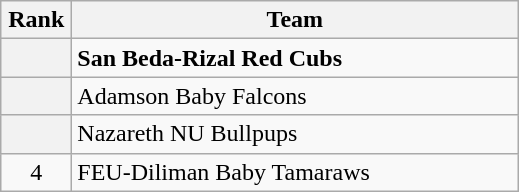<table class="wikitable" style="text-align: center;">
<tr>
<th width=40>Rank</th>
<th width=290>Team</th>
</tr>
<tr>
<th></th>
<td style="text-align:left;"><strong> San Beda-Rizal Red Cubs</strong></td>
</tr>
<tr>
<th></th>
<td style="text-align:left;"> Adamson Baby Falcons</td>
</tr>
<tr>
<th></th>
<td style="text-align:left;"> Nazareth NU Bullpups</td>
</tr>
<tr>
<td>4</td>
<td style="text-align:left;"> FEU-Diliman Baby Tamaraws</td>
</tr>
</table>
